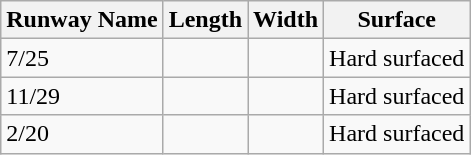<table class="wikitable">
<tr>
<th>Runway Name</th>
<th>Length</th>
<th>Width</th>
<th>Surface</th>
</tr>
<tr>
<td>7/25</td>
<td></td>
<td></td>
<td>Hard surfaced</td>
</tr>
<tr>
<td>11/29</td>
<td></td>
<td></td>
<td>Hard surfaced</td>
</tr>
<tr>
<td>2/20</td>
<td></td>
<td></td>
<td>Hard surfaced</td>
</tr>
</table>
